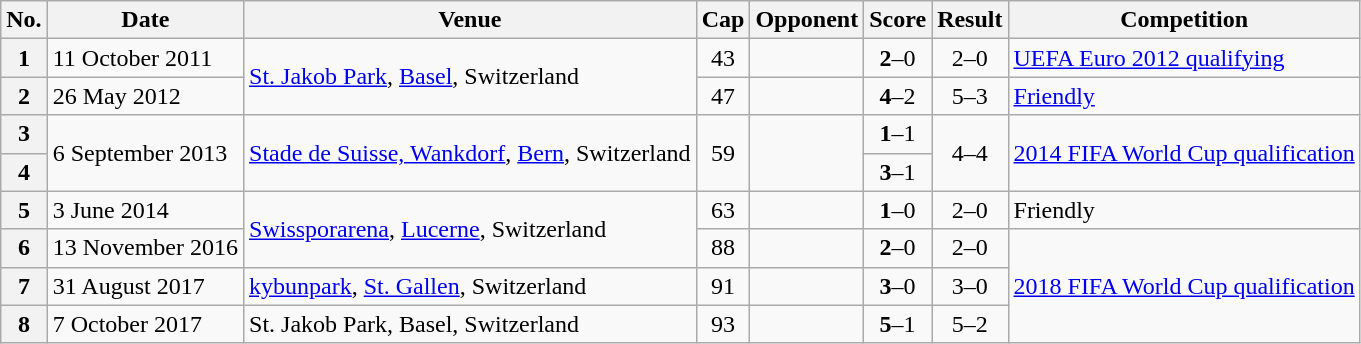<table class="wikitable sortable plainrowheaders">
<tr>
<th scope=col>No.</th>
<th scope=col data-sort-type=date>Date</th>
<th scope=col>Venue</th>
<th scope=col>Cap</th>
<th scope=col>Opponent</th>
<th scope=col>Score</th>
<th scope=col>Result</th>
<th scope=col>Competition</th>
</tr>
<tr>
<th scope=row>1</th>
<td>11 October 2011</td>
<td rowspan=2><a href='#'>St. Jakob Park</a>, <a href='#'>Basel</a>, Switzerland</td>
<td align=center>43</td>
<td></td>
<td align=center><strong>2</strong>–0</td>
<td align=center>2–0</td>
<td><a href='#'>UEFA Euro 2012 qualifying</a></td>
</tr>
<tr>
<th scope=row>2</th>
<td>26 May 2012</td>
<td align=center>47</td>
<td></td>
<td align=center><strong>4</strong>–2</td>
<td align=center>5–3</td>
<td><a href='#'>Friendly</a></td>
</tr>
<tr>
<th scope=row>3</th>
<td rowspan=2>6 September 2013</td>
<td rowspan=2><a href='#'>Stade de Suisse, Wankdorf</a>, <a href='#'>Bern</a>, Switzerland</td>
<td rowspan=2 align=center>59</td>
<td rowspan=2></td>
<td align=center><strong>1</strong>–1</td>
<td rowspan="2" style="text-align:center">4–4</td>
<td rowspan=2><a href='#'>2014 FIFA World Cup qualification</a></td>
</tr>
<tr>
<th scope=row>4</th>
<td align=center><strong>3</strong>–1</td>
</tr>
<tr>
<th scope=row>5</th>
<td>3 June 2014</td>
<td rowspan=2><a href='#'>Swissporarena</a>, <a href='#'>Lucerne</a>, Switzerland</td>
<td align=center>63</td>
<td></td>
<td align=center><strong>1</strong>–0</td>
<td align=center>2–0</td>
<td>Friendly</td>
</tr>
<tr>
<th scope=row>6</th>
<td>13 November 2016</td>
<td align=center>88</td>
<td></td>
<td align=center><strong>2</strong>–0</td>
<td align=center>2–0</td>
<td rowspan=3><a href='#'>2018 FIFA World Cup qualification</a></td>
</tr>
<tr>
<th scope=row>7</th>
<td>31 August 2017</td>
<td><a href='#'>kybunpark</a>, <a href='#'>St. Gallen</a>, Switzerland</td>
<td align=center>91</td>
<td></td>
<td align=center><strong>3</strong>–0</td>
<td align=center>3–0</td>
</tr>
<tr>
<th scope=row>8</th>
<td>7 October 2017</td>
<td>St. Jakob Park, Basel, Switzerland</td>
<td align=center>93</td>
<td></td>
<td align=center><strong>5</strong>–1</td>
<td align=center>5–2</td>
</tr>
</table>
